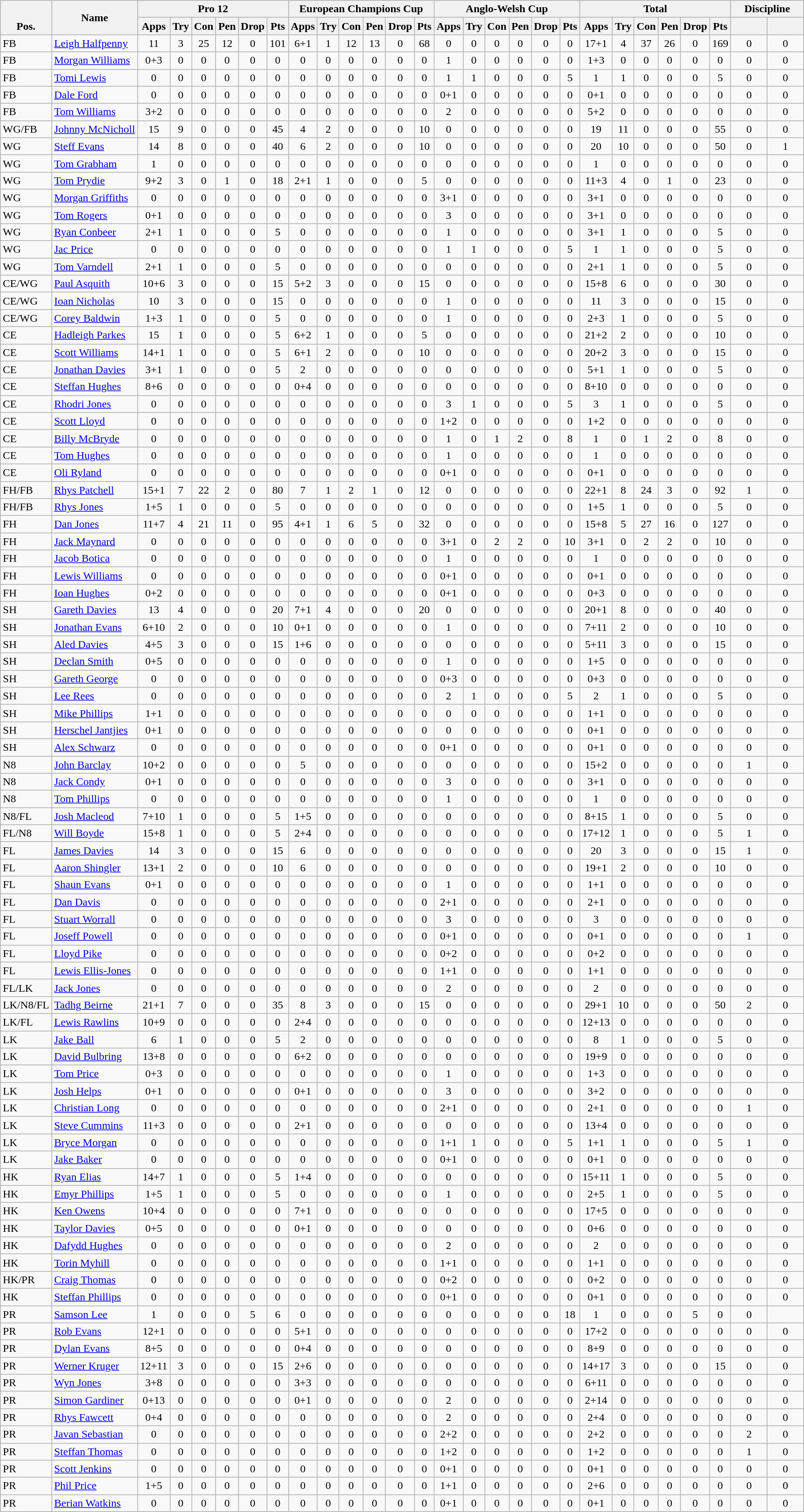<table class="wikitable" style="text-align:center">
<tr>
<th rowspan="2" style="vertical-align:bottom">Pos.</th>
<th rowspan="2">Name</th>
<th colspan="6" style="width:120px">Pro 12</th>
<th colspan="6" style="width:120px">European Champions Cup</th>
<th colspan="6" style="width:120px">Anglo-Welsh Cup</th>
<th colspan="6" style="width:120px">Total</th>
<th colspan="2" style="width:100px">Discipline</th>
</tr>
<tr>
<th width="20">Apps</th>
<th width="20">Try</th>
<th width="20">Con</th>
<th width="20">Pen</th>
<th width="20">Drop</th>
<th width="20">Pts</th>
<th width="20">Apps</th>
<th width="20">Try</th>
<th width="20">Con</th>
<th width="20">Pen</th>
<th width="20">Drop</th>
<th width="20">Pts</th>
<th width="20">Apps</th>
<th width="20">Try</th>
<th width="20">Con</th>
<th width="20">Pen</th>
<th width="20">Drop</th>
<th width="20">Pts</th>
<th width="20">Apps</th>
<th width="20">Try</th>
<th width="20">Con</th>
<th width="20">Pen</th>
<th width="20">Drop</th>
<th width="20">Pts</th>
<th></th>
<th></th>
</tr>
<tr>
<td align="left">FB</td>
<td align="left"> <a href='#'>Leigh Halfpenny</a></td>
<td>11</td>
<td>3</td>
<td>25</td>
<td>12</td>
<td>0</td>
<td>101</td>
<td>6+1</td>
<td>1</td>
<td>12</td>
<td>13</td>
<td>0</td>
<td>68</td>
<td>0</td>
<td>0</td>
<td>0</td>
<td>0</td>
<td>0</td>
<td>0</td>
<td>17+1</td>
<td>4</td>
<td>37</td>
<td>26</td>
<td>0</td>
<td>169</td>
<td>0</td>
<td>0</td>
</tr>
<tr>
<td align="left">FB</td>
<td align="left"> <a href='#'>Morgan Williams</a></td>
<td>0+3</td>
<td>0</td>
<td>0</td>
<td>0</td>
<td>0</td>
<td>0</td>
<td>0</td>
<td>0</td>
<td>0</td>
<td>0</td>
<td>0</td>
<td>0</td>
<td>1</td>
<td>0</td>
<td>0</td>
<td>0</td>
<td>0</td>
<td>0</td>
<td>1+3</td>
<td>0</td>
<td>0</td>
<td>0</td>
<td>0</td>
<td>0</td>
<td>0</td>
<td>0</td>
</tr>
<tr>
<td align="left">FB</td>
<td align="left"> <a href='#'>Tomi Lewis</a></td>
<td>0</td>
<td>0</td>
<td>0</td>
<td>0</td>
<td>0</td>
<td>0</td>
<td>0</td>
<td>0</td>
<td>0</td>
<td>0</td>
<td>0</td>
<td>0</td>
<td>1</td>
<td>1</td>
<td>0</td>
<td>0</td>
<td>0</td>
<td>5</td>
<td>1</td>
<td>1</td>
<td>0</td>
<td>0</td>
<td>0</td>
<td>5</td>
<td>0</td>
<td>0</td>
</tr>
<tr>
<td align="left">FB</td>
<td align="left"> <a href='#'>Dale Ford</a></td>
<td>0</td>
<td>0</td>
<td>0</td>
<td>0</td>
<td>0</td>
<td>0</td>
<td>0</td>
<td>0</td>
<td>0</td>
<td>0</td>
<td>0</td>
<td>0</td>
<td>0+1</td>
<td>0</td>
<td>0</td>
<td>0</td>
<td>0</td>
<td>0</td>
<td>0+1</td>
<td>0</td>
<td>0</td>
<td>0</td>
<td>0</td>
<td>0</td>
<td>0</td>
<td>0</td>
</tr>
<tr>
<td align="left">FB</td>
<td align="left"> <a href='#'>Tom Williams</a></td>
<td>3+2</td>
<td>0</td>
<td>0</td>
<td>0</td>
<td>0</td>
<td>0</td>
<td>0</td>
<td>0</td>
<td>0</td>
<td>0</td>
<td>0</td>
<td>0</td>
<td>2</td>
<td>0</td>
<td>0</td>
<td>0</td>
<td>0</td>
<td>0</td>
<td>5+2</td>
<td>0</td>
<td>0</td>
<td>0</td>
<td>0</td>
<td>0</td>
<td>0</td>
<td>0</td>
</tr>
<tr>
<td align="left">WG/FB</td>
<td align="left"> <a href='#'>Johnny McNicholl</a></td>
<td>15</td>
<td>9</td>
<td>0</td>
<td>0</td>
<td>0</td>
<td>45</td>
<td>4</td>
<td>2</td>
<td>0</td>
<td>0</td>
<td>0</td>
<td>10</td>
<td>0</td>
<td>0</td>
<td>0</td>
<td>0</td>
<td>0</td>
<td>0</td>
<td>19</td>
<td>11</td>
<td>0</td>
<td>0</td>
<td>0</td>
<td>55</td>
<td>0</td>
<td>0</td>
</tr>
<tr>
<td align="left">WG</td>
<td align="left"> <a href='#'>Steff Evans</a></td>
<td>14</td>
<td>8</td>
<td>0</td>
<td>0</td>
<td>0</td>
<td>40</td>
<td>6</td>
<td>2</td>
<td>0</td>
<td>0</td>
<td>0</td>
<td>10</td>
<td>0</td>
<td>0</td>
<td>0</td>
<td>0</td>
<td>0</td>
<td>0</td>
<td>20</td>
<td>10</td>
<td>0</td>
<td>0</td>
<td>0</td>
<td>50</td>
<td>0</td>
<td>1</td>
</tr>
<tr>
<td align="left">WG</td>
<td align="left"> <a href='#'>Tom Grabham</a></td>
<td>1</td>
<td>0</td>
<td>0</td>
<td>0</td>
<td>0</td>
<td>0</td>
<td>0</td>
<td>0</td>
<td>0</td>
<td>0</td>
<td>0</td>
<td>0</td>
<td>0</td>
<td>0</td>
<td>0</td>
<td>0</td>
<td>0</td>
<td>0</td>
<td>1</td>
<td>0</td>
<td>0</td>
<td>0</td>
<td>0</td>
<td>0</td>
<td>0</td>
<td>0</td>
</tr>
<tr>
<td align="left">WG</td>
<td align="left"> <a href='#'>Tom Prydie</a></td>
<td>9+2</td>
<td>3</td>
<td>0</td>
<td>1</td>
<td>0</td>
<td>18</td>
<td>2+1</td>
<td>1</td>
<td>0</td>
<td>0</td>
<td>0</td>
<td>5</td>
<td>0</td>
<td>0</td>
<td>0</td>
<td>0</td>
<td>0</td>
<td>0</td>
<td>11+3</td>
<td>4</td>
<td>0</td>
<td>1</td>
<td>0</td>
<td>23</td>
<td>0</td>
<td>0</td>
</tr>
<tr>
<td align="left">WG</td>
<td align="left"> <a href='#'>Morgan Griffiths</a></td>
<td>0</td>
<td>0</td>
<td>0</td>
<td>0</td>
<td>0</td>
<td>0</td>
<td>0</td>
<td>0</td>
<td>0</td>
<td>0</td>
<td>0</td>
<td>0</td>
<td>3+1</td>
<td>0</td>
<td>0</td>
<td>0</td>
<td>0</td>
<td>0</td>
<td>3+1</td>
<td>0</td>
<td>0</td>
<td>0</td>
<td>0</td>
<td>0</td>
<td>0</td>
<td>0</td>
</tr>
<tr>
<td align="left">WG</td>
<td align="left"> <a href='#'>Tom Rogers</a></td>
<td>0+1</td>
<td>0</td>
<td>0</td>
<td>0</td>
<td>0</td>
<td>0</td>
<td>0</td>
<td>0</td>
<td>0</td>
<td>0</td>
<td>0</td>
<td>0</td>
<td>3</td>
<td>0</td>
<td>0</td>
<td>0</td>
<td>0</td>
<td>0</td>
<td>3+1</td>
<td>0</td>
<td>0</td>
<td>0</td>
<td>0</td>
<td>0</td>
<td>0</td>
<td>0</td>
</tr>
<tr>
<td align="left">WG</td>
<td align="left"> <a href='#'>Ryan Conbeer</a></td>
<td>2+1</td>
<td>1</td>
<td>0</td>
<td>0</td>
<td>0</td>
<td>5</td>
<td>0</td>
<td>0</td>
<td>0</td>
<td>0</td>
<td>0</td>
<td>0</td>
<td>1</td>
<td>0</td>
<td>0</td>
<td>0</td>
<td>0</td>
<td>0</td>
<td>3+1</td>
<td>1</td>
<td>0</td>
<td>0</td>
<td>0</td>
<td>5</td>
<td>0</td>
<td>0</td>
</tr>
<tr>
<td align="left">WG</td>
<td align="left"> <a href='#'>Jac Price</a></td>
<td>0</td>
<td>0</td>
<td>0</td>
<td>0</td>
<td>0</td>
<td>0</td>
<td>0</td>
<td>0</td>
<td>0</td>
<td>0</td>
<td>0</td>
<td>0</td>
<td>1</td>
<td>1</td>
<td>0</td>
<td>0</td>
<td>0</td>
<td>5</td>
<td>1</td>
<td>1</td>
<td>0</td>
<td>0</td>
<td>0</td>
<td>5</td>
<td>0</td>
<td>0</td>
</tr>
<tr>
<td align="left">WG</td>
<td align="left"> <a href='#'>Tom Varndell</a></td>
<td>2+1</td>
<td>1</td>
<td>0</td>
<td>0</td>
<td>0</td>
<td>5</td>
<td>0</td>
<td>0</td>
<td>0</td>
<td>0</td>
<td>0</td>
<td>0</td>
<td>0</td>
<td>0</td>
<td>0</td>
<td>0</td>
<td>0</td>
<td>0</td>
<td>2+1</td>
<td>1</td>
<td>0</td>
<td>0</td>
<td>0</td>
<td>5</td>
<td>0</td>
<td>0</td>
</tr>
<tr>
<td align="left">CE/WG</td>
<td align="left"> <a href='#'>Paul Asquith</a></td>
<td>10+6</td>
<td>3</td>
<td>0</td>
<td>0</td>
<td>0</td>
<td>15</td>
<td>5+2</td>
<td>3</td>
<td>0</td>
<td>0</td>
<td>0</td>
<td>15</td>
<td>0</td>
<td>0</td>
<td>0</td>
<td>0</td>
<td>0</td>
<td>0</td>
<td>15+8</td>
<td>6</td>
<td>0</td>
<td>0</td>
<td>0</td>
<td>30</td>
<td>0</td>
<td>0</td>
</tr>
<tr>
<td align="left">CE/WG</td>
<td align="left"> <a href='#'>Ioan Nicholas</a></td>
<td>10</td>
<td>3</td>
<td>0</td>
<td>0</td>
<td>0</td>
<td>15</td>
<td>0</td>
<td>0</td>
<td>0</td>
<td>0</td>
<td>0</td>
<td>0</td>
<td>1</td>
<td>0</td>
<td>0</td>
<td>0</td>
<td>0</td>
<td>0</td>
<td>11</td>
<td>3</td>
<td>0</td>
<td>0</td>
<td>0</td>
<td>15</td>
<td>0</td>
<td>0</td>
</tr>
<tr>
<td align="left">CE/WG</td>
<td align="left"> <a href='#'>Corey Baldwin</a></td>
<td>1+3</td>
<td>1</td>
<td>0</td>
<td>0</td>
<td>0</td>
<td>5</td>
<td>0</td>
<td>0</td>
<td>0</td>
<td>0</td>
<td>0</td>
<td>0</td>
<td>1</td>
<td>0</td>
<td>0</td>
<td>0</td>
<td>0</td>
<td>0</td>
<td>2+3</td>
<td>1</td>
<td>0</td>
<td>0</td>
<td>0</td>
<td>5</td>
<td>0</td>
<td>0</td>
</tr>
<tr>
<td align="left">CE</td>
<td align="left"> <a href='#'>Hadleigh Parkes</a></td>
<td>15</td>
<td>1</td>
<td>0</td>
<td>0</td>
<td>0</td>
<td>5</td>
<td>6+2</td>
<td>1</td>
<td>0</td>
<td>0</td>
<td>0</td>
<td>5</td>
<td>0</td>
<td>0</td>
<td>0</td>
<td>0</td>
<td>0</td>
<td>0</td>
<td>21+2</td>
<td>2</td>
<td>0</td>
<td>0</td>
<td>0</td>
<td>10</td>
<td>0</td>
<td>0</td>
</tr>
<tr>
<td align="left">CE</td>
<td align="left"> <a href='#'>Scott Williams</a></td>
<td>14+1</td>
<td>1</td>
<td>0</td>
<td>0</td>
<td>0</td>
<td>5</td>
<td>6+1</td>
<td>2</td>
<td>0</td>
<td>0</td>
<td>0</td>
<td>10</td>
<td>0</td>
<td>0</td>
<td>0</td>
<td>0</td>
<td>0</td>
<td>0</td>
<td>20+2</td>
<td>3</td>
<td>0</td>
<td>0</td>
<td>0</td>
<td>15</td>
<td>0</td>
<td>0</td>
</tr>
<tr>
<td align="left">CE</td>
<td align="left"> <a href='#'>Jonathan Davies</a></td>
<td>3+1</td>
<td>1</td>
<td>0</td>
<td>0</td>
<td>0</td>
<td>5</td>
<td>2</td>
<td>0</td>
<td>0</td>
<td>0</td>
<td>0</td>
<td>0</td>
<td>0</td>
<td>0</td>
<td>0</td>
<td>0</td>
<td>0</td>
<td>0</td>
<td>5+1</td>
<td>1</td>
<td>0</td>
<td>0</td>
<td>0</td>
<td>5</td>
<td>0</td>
<td>0</td>
</tr>
<tr>
<td align="left">CE</td>
<td align="left"> <a href='#'>Steffan Hughes</a></td>
<td>8+6</td>
<td>0</td>
<td>0</td>
<td>0</td>
<td>0</td>
<td>0</td>
<td>0+4</td>
<td>0</td>
<td>0</td>
<td>0</td>
<td>0</td>
<td>0</td>
<td>0</td>
<td>0</td>
<td>0</td>
<td>0</td>
<td>0</td>
<td>0</td>
<td>8+10</td>
<td>0</td>
<td>0</td>
<td>0</td>
<td>0</td>
<td>0</td>
<td>0</td>
<td>0</td>
</tr>
<tr>
<td align="left">CE</td>
<td align="left"> <a href='#'>Rhodri Jones</a></td>
<td>0</td>
<td>0</td>
<td>0</td>
<td>0</td>
<td>0</td>
<td>0</td>
<td>0</td>
<td>0</td>
<td>0</td>
<td>0</td>
<td>0</td>
<td>0</td>
<td>3</td>
<td>1</td>
<td>0</td>
<td>0</td>
<td>0</td>
<td>5</td>
<td>3</td>
<td>1</td>
<td>0</td>
<td>0</td>
<td>0</td>
<td>5</td>
<td>0</td>
<td>0</td>
</tr>
<tr>
<td align="left">CE</td>
<td align="left"> <a href='#'>Scott Lloyd</a></td>
<td>0</td>
<td>0</td>
<td>0</td>
<td>0</td>
<td>0</td>
<td>0</td>
<td>0</td>
<td>0</td>
<td>0</td>
<td>0</td>
<td>0</td>
<td>0</td>
<td>1+2</td>
<td>0</td>
<td>0</td>
<td>0</td>
<td>0</td>
<td>0</td>
<td>1+2</td>
<td>0</td>
<td>0</td>
<td>0</td>
<td>0</td>
<td>0</td>
<td>0</td>
<td>0</td>
</tr>
<tr>
<td align="left">CE</td>
<td align="left"> <a href='#'>Billy McBryde</a></td>
<td>0</td>
<td>0</td>
<td>0</td>
<td>0</td>
<td>0</td>
<td>0</td>
<td>0</td>
<td>0</td>
<td>0</td>
<td>0</td>
<td>0</td>
<td>0</td>
<td>1</td>
<td>0</td>
<td>1</td>
<td>2</td>
<td>0</td>
<td>8</td>
<td>1</td>
<td>0</td>
<td>1</td>
<td>2</td>
<td>0</td>
<td>8</td>
<td>0</td>
<td>0</td>
</tr>
<tr>
<td align="left">CE</td>
<td align="left"> <a href='#'>Tom Hughes</a></td>
<td>0</td>
<td>0</td>
<td>0</td>
<td>0</td>
<td>0</td>
<td>0</td>
<td>0</td>
<td>0</td>
<td>0</td>
<td>0</td>
<td>0</td>
<td>0</td>
<td>1</td>
<td>0</td>
<td>0</td>
<td>0</td>
<td>0</td>
<td>0</td>
<td>1</td>
<td>0</td>
<td>0</td>
<td>0</td>
<td>0</td>
<td>0</td>
<td>0</td>
<td>0</td>
</tr>
<tr>
<td align="left">CE</td>
<td align="left"> <a href='#'>Oli Ryland</a></td>
<td>0</td>
<td>0</td>
<td>0</td>
<td>0</td>
<td>0</td>
<td>0</td>
<td>0</td>
<td>0</td>
<td>0</td>
<td>0</td>
<td>0</td>
<td>0</td>
<td>0+1</td>
<td>0</td>
<td>0</td>
<td>0</td>
<td>0</td>
<td>0</td>
<td>0+1</td>
<td>0</td>
<td>0</td>
<td>0</td>
<td>0</td>
<td>0</td>
<td>0</td>
<td>0</td>
</tr>
<tr>
<td align="left">FH/FB</td>
<td align="left"> <a href='#'>Rhys Patchell</a></td>
<td>15+1</td>
<td>7</td>
<td>22</td>
<td>2</td>
<td>0</td>
<td>80</td>
<td>7</td>
<td>1</td>
<td>2</td>
<td>1</td>
<td>0</td>
<td>12</td>
<td>0</td>
<td>0</td>
<td>0</td>
<td>0</td>
<td>0</td>
<td>0</td>
<td>22+1</td>
<td>8</td>
<td>24</td>
<td>3</td>
<td>0</td>
<td>92</td>
<td>1</td>
<td>0</td>
</tr>
<tr>
<td align="left">FH/FB</td>
<td align="left"> <a href='#'>Rhys Jones</a></td>
<td>1+5</td>
<td>1</td>
<td>0</td>
<td>0</td>
<td>0</td>
<td>5</td>
<td>0</td>
<td>0</td>
<td>0</td>
<td>0</td>
<td>0</td>
<td>0</td>
<td>0</td>
<td>0</td>
<td>0</td>
<td>0</td>
<td>0</td>
<td>0</td>
<td>1+5</td>
<td>1</td>
<td>0</td>
<td>0</td>
<td>0</td>
<td>5</td>
<td>0</td>
<td>0</td>
</tr>
<tr>
<td align="left">FH</td>
<td align="left"> <a href='#'>Dan Jones</a></td>
<td>11+7</td>
<td>4</td>
<td>21</td>
<td>11</td>
<td>0</td>
<td>95</td>
<td>4+1</td>
<td>1</td>
<td>6</td>
<td>5</td>
<td>0</td>
<td>32</td>
<td>0</td>
<td>0</td>
<td>0</td>
<td>0</td>
<td>0</td>
<td>0</td>
<td>15+8</td>
<td>5</td>
<td>27</td>
<td>16</td>
<td>0</td>
<td>127</td>
<td>0</td>
<td>0</td>
</tr>
<tr>
<td align="left">FH</td>
<td align="left"> <a href='#'>Jack Maynard</a></td>
<td>0</td>
<td>0</td>
<td>0</td>
<td>0</td>
<td>0</td>
<td>0</td>
<td>0</td>
<td>0</td>
<td>0</td>
<td>0</td>
<td>0</td>
<td>0</td>
<td>3+1</td>
<td>0</td>
<td>2</td>
<td>2</td>
<td>0</td>
<td>10</td>
<td>3+1</td>
<td>0</td>
<td>2</td>
<td>2</td>
<td>0</td>
<td>10</td>
<td>0</td>
<td>0</td>
</tr>
<tr>
<td align="left">FH</td>
<td align="left"> <a href='#'>Jacob Botica</a></td>
<td>0</td>
<td>0</td>
<td>0</td>
<td>0</td>
<td>0</td>
<td>0</td>
<td>0</td>
<td>0</td>
<td>0</td>
<td>0</td>
<td>0</td>
<td>0</td>
<td>1</td>
<td>0</td>
<td>0</td>
<td>0</td>
<td>0</td>
<td>0</td>
<td>1</td>
<td>0</td>
<td>0</td>
<td>0</td>
<td>0</td>
<td>0</td>
<td>0</td>
<td>0</td>
</tr>
<tr>
<td align="left">FH</td>
<td align="left"> <a href='#'>Lewis Williams</a></td>
<td>0</td>
<td>0</td>
<td>0</td>
<td>0</td>
<td>0</td>
<td>0</td>
<td>0</td>
<td>0</td>
<td>0</td>
<td>0</td>
<td>0</td>
<td>0</td>
<td>0+1</td>
<td>0</td>
<td>0</td>
<td>0</td>
<td>0</td>
<td>0</td>
<td>0+1</td>
<td>0</td>
<td>0</td>
<td>0</td>
<td>0</td>
<td>0</td>
<td>0</td>
<td>0</td>
</tr>
<tr>
<td align="left">FH</td>
<td align="left"> <a href='#'>Ioan Hughes</a></td>
<td>0+2</td>
<td>0</td>
<td>0</td>
<td>0</td>
<td>0</td>
<td>0</td>
<td>0</td>
<td>0</td>
<td>0</td>
<td>0</td>
<td>0</td>
<td>0</td>
<td>0+1</td>
<td>0</td>
<td>0</td>
<td>0</td>
<td>0</td>
<td>0</td>
<td>0+3</td>
<td>0</td>
<td>0</td>
<td>0</td>
<td>0</td>
<td>0</td>
<td>0</td>
<td>0</td>
</tr>
<tr>
<td align="left">SH</td>
<td align="left"> <a href='#'>Gareth Davies</a></td>
<td>13</td>
<td>4</td>
<td>0</td>
<td>0</td>
<td>0</td>
<td>20</td>
<td>7+1</td>
<td>4</td>
<td>0</td>
<td>0</td>
<td>0</td>
<td>20</td>
<td>0</td>
<td>0</td>
<td>0</td>
<td>0</td>
<td>0</td>
<td>0</td>
<td>20+1</td>
<td>8</td>
<td>0</td>
<td>0</td>
<td>0</td>
<td>40</td>
<td>0</td>
<td>0</td>
</tr>
<tr>
<td align="left">SH</td>
<td align="left"> <a href='#'>Jonathan Evans</a></td>
<td>6+10</td>
<td>2</td>
<td>0</td>
<td>0</td>
<td>0</td>
<td>10</td>
<td>0+1</td>
<td>0</td>
<td>0</td>
<td>0</td>
<td>0</td>
<td>0</td>
<td>1</td>
<td>0</td>
<td>0</td>
<td>0</td>
<td>0</td>
<td>0</td>
<td>7+11</td>
<td>2</td>
<td>0</td>
<td>0</td>
<td>0</td>
<td>10</td>
<td>0</td>
<td>0</td>
</tr>
<tr>
<td align="left">SH</td>
<td align="left"> <a href='#'>Aled Davies</a></td>
<td>4+5</td>
<td>3</td>
<td>0</td>
<td>0</td>
<td>0</td>
<td>15</td>
<td>1+6</td>
<td>0</td>
<td>0</td>
<td>0</td>
<td>0</td>
<td>0</td>
<td>0</td>
<td>0</td>
<td>0</td>
<td>0</td>
<td>0</td>
<td>0</td>
<td>5+11</td>
<td>3</td>
<td>0</td>
<td>0</td>
<td>0</td>
<td>15</td>
<td>0</td>
<td>0</td>
</tr>
<tr>
<td align="left">SH</td>
<td align="left"> <a href='#'>Declan Smith</a></td>
<td>0+5</td>
<td>0</td>
<td>0</td>
<td>0</td>
<td>0</td>
<td>0</td>
<td>0</td>
<td>0</td>
<td>0</td>
<td>0</td>
<td>0</td>
<td>0</td>
<td>1</td>
<td>0</td>
<td>0</td>
<td>0</td>
<td>0</td>
<td>0</td>
<td>1+5</td>
<td>0</td>
<td>0</td>
<td>0</td>
<td>0</td>
<td>0</td>
<td>0</td>
<td>0</td>
</tr>
<tr>
<td align="left">SH</td>
<td align="left"> <a href='#'>Gareth George</a></td>
<td>0</td>
<td>0</td>
<td>0</td>
<td>0</td>
<td>0</td>
<td>0</td>
<td>0</td>
<td>0</td>
<td>0</td>
<td>0</td>
<td>0</td>
<td>0</td>
<td>0+3</td>
<td>0</td>
<td>0</td>
<td>0</td>
<td>0</td>
<td>0</td>
<td>0+3</td>
<td>0</td>
<td>0</td>
<td>0</td>
<td>0</td>
<td>0</td>
<td>0</td>
<td>0</td>
</tr>
<tr>
<td align="left">SH</td>
<td align="left"> <a href='#'>Lee Rees</a></td>
<td>0</td>
<td>0</td>
<td>0</td>
<td>0</td>
<td>0</td>
<td>0</td>
<td>0</td>
<td>0</td>
<td>0</td>
<td>0</td>
<td>0</td>
<td>0</td>
<td>2</td>
<td>1</td>
<td>0</td>
<td>0</td>
<td>0</td>
<td>5</td>
<td>2</td>
<td>1</td>
<td>0</td>
<td>0</td>
<td>0</td>
<td>5</td>
<td>0</td>
<td>0</td>
</tr>
<tr>
<td align="left">SH</td>
<td align="left"> <a href='#'>Mike Phillips</a></td>
<td>1+1</td>
<td>0</td>
<td>0</td>
<td>0</td>
<td>0</td>
<td>0</td>
<td>0</td>
<td>0</td>
<td>0</td>
<td>0</td>
<td>0</td>
<td>0</td>
<td>0</td>
<td>0</td>
<td>0</td>
<td>0</td>
<td>0</td>
<td>0</td>
<td>1+1</td>
<td>0</td>
<td>0</td>
<td>0</td>
<td>0</td>
<td>0</td>
<td>0</td>
<td>0</td>
</tr>
<tr>
<td align="left">SH</td>
<td align="left"> <a href='#'>Herschel Jantjies</a></td>
<td>0+1</td>
<td>0</td>
<td>0</td>
<td>0</td>
<td>0</td>
<td>0</td>
<td>0</td>
<td>0</td>
<td>0</td>
<td>0</td>
<td>0</td>
<td>0</td>
<td>0</td>
<td>0</td>
<td>0</td>
<td>0</td>
<td>0</td>
<td>0</td>
<td>0+1</td>
<td>0</td>
<td>0</td>
<td>0</td>
<td>0</td>
<td>0</td>
<td>0</td>
<td>0</td>
</tr>
<tr>
<td align="left">SH</td>
<td align="left"> <a href='#'>Alex Schwarz</a></td>
<td>0</td>
<td>0</td>
<td>0</td>
<td>0</td>
<td>0</td>
<td>0</td>
<td>0</td>
<td>0</td>
<td>0</td>
<td>0</td>
<td>0</td>
<td>0</td>
<td>0+1</td>
<td>0</td>
<td>0</td>
<td>0</td>
<td>0</td>
<td>0</td>
<td>0+1</td>
<td>0</td>
<td>0</td>
<td>0</td>
<td>0</td>
<td>0</td>
<td>0</td>
<td>0</td>
</tr>
<tr>
<td align="left">N8</td>
<td align="left"> <a href='#'>John Barclay</a></td>
<td>10+2</td>
<td>0</td>
<td>0</td>
<td>0</td>
<td>0</td>
<td>0</td>
<td>5</td>
<td>0</td>
<td>0</td>
<td>0</td>
<td>0</td>
<td>0</td>
<td>0</td>
<td>0</td>
<td>0</td>
<td>0</td>
<td>0</td>
<td>0</td>
<td>15+2</td>
<td>0</td>
<td>0</td>
<td>0</td>
<td>0</td>
<td>0</td>
<td>1</td>
<td>0</td>
</tr>
<tr>
<td align="left">N8</td>
<td align="left"> <a href='#'>Jack Condy</a></td>
<td>0+1</td>
<td>0</td>
<td>0</td>
<td>0</td>
<td>0</td>
<td>0</td>
<td>0</td>
<td>0</td>
<td>0</td>
<td>0</td>
<td>0</td>
<td>0</td>
<td>3</td>
<td>0</td>
<td>0</td>
<td>0</td>
<td>0</td>
<td>0</td>
<td>3+1</td>
<td>0</td>
<td>0</td>
<td>0</td>
<td>0</td>
<td>0</td>
<td>0</td>
<td>0</td>
</tr>
<tr>
<td align="left">N8</td>
<td align="left"> <a href='#'>Tom Phillips</a></td>
<td>0</td>
<td>0</td>
<td>0</td>
<td>0</td>
<td>0</td>
<td>0</td>
<td>0</td>
<td>0</td>
<td>0</td>
<td>0</td>
<td>0</td>
<td>0</td>
<td>1</td>
<td>0</td>
<td>0</td>
<td>0</td>
<td>0</td>
<td>0</td>
<td>1</td>
<td>0</td>
<td>0</td>
<td>0</td>
<td>0</td>
<td>0</td>
<td>0</td>
<td>0</td>
</tr>
<tr>
<td align="left">N8/FL</td>
<td align="left"> <a href='#'>Josh Macleod</a></td>
<td>7+10</td>
<td>1</td>
<td>0</td>
<td>0</td>
<td>0</td>
<td>5</td>
<td>1+5</td>
<td>0</td>
<td>0</td>
<td>0</td>
<td>0</td>
<td>0</td>
<td>0</td>
<td>0</td>
<td>0</td>
<td>0</td>
<td>0</td>
<td>0</td>
<td>8+15</td>
<td>1</td>
<td>0</td>
<td>0</td>
<td>0</td>
<td>5</td>
<td>0</td>
<td>0</td>
</tr>
<tr>
<td align="left">FL/N8</td>
<td align="left"> <a href='#'>Will Boyde</a></td>
<td>15+8</td>
<td>1</td>
<td>0</td>
<td>0</td>
<td>0</td>
<td>5</td>
<td>2+4</td>
<td>0</td>
<td>0</td>
<td>0</td>
<td>0</td>
<td>0</td>
<td>0</td>
<td>0</td>
<td>0</td>
<td>0</td>
<td>0</td>
<td>0</td>
<td>17+12</td>
<td>1</td>
<td>0</td>
<td>0</td>
<td>0</td>
<td>5</td>
<td>1</td>
<td>0</td>
</tr>
<tr>
<td align="left">FL</td>
<td align="left"> <a href='#'>James Davies</a></td>
<td>14</td>
<td>3</td>
<td>0</td>
<td>0</td>
<td>0</td>
<td>15</td>
<td>6</td>
<td>0</td>
<td>0</td>
<td>0</td>
<td>0</td>
<td>0</td>
<td>0</td>
<td>0</td>
<td>0</td>
<td>0</td>
<td>0</td>
<td>0</td>
<td>20</td>
<td>3</td>
<td>0</td>
<td>0</td>
<td>0</td>
<td>15</td>
<td>1</td>
<td>0</td>
</tr>
<tr>
<td align="left">FL</td>
<td align="left"> <a href='#'>Aaron Shingler</a></td>
<td>13+1</td>
<td>2</td>
<td>0</td>
<td>0</td>
<td>0</td>
<td>10</td>
<td>6</td>
<td>0</td>
<td>0</td>
<td>0</td>
<td>0</td>
<td>0</td>
<td>0</td>
<td>0</td>
<td>0</td>
<td>0</td>
<td>0</td>
<td>0</td>
<td>19+1</td>
<td>2</td>
<td>0</td>
<td>0</td>
<td>0</td>
<td>10</td>
<td>0</td>
<td>0</td>
</tr>
<tr>
<td align="left">FL</td>
<td align="left"> <a href='#'>Shaun Evans</a></td>
<td>0+1</td>
<td>0</td>
<td>0</td>
<td>0</td>
<td>0</td>
<td>0</td>
<td>0</td>
<td>0</td>
<td>0</td>
<td>0</td>
<td>0</td>
<td>0</td>
<td>1</td>
<td>0</td>
<td>0</td>
<td>0</td>
<td>0</td>
<td>0</td>
<td>1+1</td>
<td>0</td>
<td>0</td>
<td>0</td>
<td>0</td>
<td>0</td>
<td>0</td>
<td>0</td>
</tr>
<tr>
<td align="left">FL</td>
<td align="left"> <a href='#'>Dan Davis</a></td>
<td>0</td>
<td>0</td>
<td>0</td>
<td>0</td>
<td>0</td>
<td>0</td>
<td>0</td>
<td>0</td>
<td>0</td>
<td>0</td>
<td>0</td>
<td>0</td>
<td>2+1</td>
<td>0</td>
<td>0</td>
<td>0</td>
<td>0</td>
<td>0</td>
<td>2+1</td>
<td>0</td>
<td>0</td>
<td>0</td>
<td>0</td>
<td>0</td>
<td>0</td>
<td>0</td>
</tr>
<tr>
<td align="left">FL</td>
<td align="left"> <a href='#'>Stuart Worrall</a></td>
<td>0</td>
<td>0</td>
<td>0</td>
<td>0</td>
<td>0</td>
<td>0</td>
<td>0</td>
<td>0</td>
<td>0</td>
<td>0</td>
<td>0</td>
<td>0</td>
<td>3</td>
<td>0</td>
<td>0</td>
<td>0</td>
<td>0</td>
<td>0</td>
<td>3</td>
<td>0</td>
<td>0</td>
<td>0</td>
<td>0</td>
<td>0</td>
<td>0</td>
<td>0</td>
</tr>
<tr>
<td align="left">FL</td>
<td align="left"> <a href='#'>Joseff Powell</a></td>
<td>0</td>
<td>0</td>
<td>0</td>
<td>0</td>
<td>0</td>
<td>0</td>
<td>0</td>
<td>0</td>
<td>0</td>
<td>0</td>
<td>0</td>
<td>0</td>
<td>0+1</td>
<td>0</td>
<td>0</td>
<td>0</td>
<td>0</td>
<td>0</td>
<td>0+1</td>
<td>0</td>
<td>0</td>
<td>0</td>
<td>0</td>
<td>0</td>
<td>1</td>
<td>0</td>
</tr>
<tr>
<td align="left">FL</td>
<td align="left"> <a href='#'>Lloyd Pike</a></td>
<td>0</td>
<td>0</td>
<td>0</td>
<td>0</td>
<td>0</td>
<td>0</td>
<td>0</td>
<td>0</td>
<td>0</td>
<td>0</td>
<td>0</td>
<td>0</td>
<td>0+2</td>
<td>0</td>
<td>0</td>
<td>0</td>
<td>0</td>
<td>0</td>
<td>0+2</td>
<td>0</td>
<td>0</td>
<td>0</td>
<td>0</td>
<td>0</td>
<td>0</td>
<td>0</td>
</tr>
<tr>
<td align="left">FL</td>
<td align="left"> <a href='#'>Lewis Ellis-Jones</a></td>
<td>0</td>
<td>0</td>
<td>0</td>
<td>0</td>
<td>0</td>
<td>0</td>
<td>0</td>
<td>0</td>
<td>0</td>
<td>0</td>
<td>0</td>
<td>0</td>
<td>1+1</td>
<td>0</td>
<td>0</td>
<td>0</td>
<td>0</td>
<td>0</td>
<td>1+1</td>
<td>0</td>
<td>0</td>
<td>0</td>
<td>0</td>
<td>0</td>
<td>0</td>
<td>0</td>
</tr>
<tr>
<td align="left">FL/LK</td>
<td align="left"> <a href='#'>Jack Jones</a></td>
<td>0</td>
<td>0</td>
<td>0</td>
<td>0</td>
<td>0</td>
<td>0</td>
<td>0</td>
<td>0</td>
<td>0</td>
<td>0</td>
<td>0</td>
<td>0</td>
<td>2</td>
<td>0</td>
<td>0</td>
<td>0</td>
<td>0</td>
<td>0</td>
<td>2</td>
<td>0</td>
<td>0</td>
<td>0</td>
<td>0</td>
<td>0</td>
<td>0</td>
<td>0</td>
</tr>
<tr>
<td align="left">LK/N8/FL</td>
<td align="left"> <a href='#'>Tadhg Beirne</a></td>
<td>21+1</td>
<td>7</td>
<td>0</td>
<td>0</td>
<td>0</td>
<td>35</td>
<td>8</td>
<td>3</td>
<td>0</td>
<td>0</td>
<td>0</td>
<td>15</td>
<td>0</td>
<td>0</td>
<td>0</td>
<td>0</td>
<td>0</td>
<td>0</td>
<td>29+1</td>
<td>10</td>
<td>0</td>
<td>0</td>
<td>0</td>
<td>50</td>
<td>2</td>
<td>0</td>
</tr>
<tr>
<td align="left">LK/FL</td>
<td align="left"> <a href='#'>Lewis Rawlins</a></td>
<td>10+9</td>
<td>0</td>
<td>0</td>
<td>0</td>
<td>0</td>
<td>0</td>
<td>2+4</td>
<td>0</td>
<td>0</td>
<td>0</td>
<td>0</td>
<td>0</td>
<td>0</td>
<td>0</td>
<td>0</td>
<td>0</td>
<td>0</td>
<td>0</td>
<td>12+13</td>
<td>0</td>
<td>0</td>
<td>0</td>
<td>0</td>
<td>0</td>
<td>0</td>
<td>0</td>
</tr>
<tr>
<td align="left">LK</td>
<td align="left"> <a href='#'>Jake Ball</a></td>
<td>6</td>
<td>1</td>
<td>0</td>
<td>0</td>
<td>0</td>
<td>5</td>
<td>2</td>
<td>0</td>
<td>0</td>
<td>0</td>
<td>0</td>
<td>0</td>
<td>0</td>
<td>0</td>
<td>0</td>
<td>0</td>
<td>0</td>
<td>0</td>
<td>8</td>
<td>1</td>
<td>0</td>
<td>0</td>
<td>0</td>
<td>5</td>
<td>0</td>
<td>0</td>
</tr>
<tr>
<td align="left">LK</td>
<td align="left"> <a href='#'>David Bulbring</a></td>
<td>13+8</td>
<td>0</td>
<td>0</td>
<td>0</td>
<td>0</td>
<td>0</td>
<td>6+2</td>
<td>0</td>
<td>0</td>
<td>0</td>
<td>0</td>
<td>0</td>
<td>0</td>
<td>0</td>
<td>0</td>
<td>0</td>
<td>0</td>
<td>0</td>
<td>19+9</td>
<td>0</td>
<td>0</td>
<td>0</td>
<td>0</td>
<td>0</td>
<td>0</td>
<td>0</td>
</tr>
<tr>
<td align="left">LK</td>
<td align="left"> <a href='#'>Tom Price</a></td>
<td>0+3</td>
<td>0</td>
<td>0</td>
<td>0</td>
<td>0</td>
<td>0</td>
<td>0</td>
<td>0</td>
<td>0</td>
<td>0</td>
<td>0</td>
<td>0</td>
<td>1</td>
<td>0</td>
<td>0</td>
<td>0</td>
<td>0</td>
<td>0</td>
<td>1+3</td>
<td>0</td>
<td>0</td>
<td>0</td>
<td>0</td>
<td>0</td>
<td>0</td>
<td>0</td>
</tr>
<tr>
<td align="left">LK</td>
<td align="left"> <a href='#'>Josh Helps</a></td>
<td>0+1</td>
<td>0</td>
<td>0</td>
<td>0</td>
<td>0</td>
<td>0</td>
<td>0+1</td>
<td>0</td>
<td>0</td>
<td>0</td>
<td>0</td>
<td>0</td>
<td>3</td>
<td>0</td>
<td>0</td>
<td>0</td>
<td>0</td>
<td>0</td>
<td>3+2</td>
<td>0</td>
<td>0</td>
<td>0</td>
<td>0</td>
<td>0</td>
<td>0</td>
<td>0</td>
</tr>
<tr>
<td align="left">LK</td>
<td align="left"> <a href='#'>Christian Long</a></td>
<td>0</td>
<td>0</td>
<td>0</td>
<td>0</td>
<td>0</td>
<td>0</td>
<td>0</td>
<td>0</td>
<td>0</td>
<td>0</td>
<td>0</td>
<td>0</td>
<td>2+1</td>
<td>0</td>
<td>0</td>
<td>0</td>
<td>0</td>
<td>0</td>
<td>2+1</td>
<td>0</td>
<td>0</td>
<td>0</td>
<td>0</td>
<td>0</td>
<td>1</td>
<td>0</td>
</tr>
<tr>
<td align="left">LK</td>
<td align="left"> <a href='#'>Steve Cummins</a></td>
<td>11+3</td>
<td>0</td>
<td>0</td>
<td>0</td>
<td>0</td>
<td>0</td>
<td>2+1</td>
<td>0</td>
<td>0</td>
<td>0</td>
<td>0</td>
<td>0</td>
<td>0</td>
<td>0</td>
<td>0</td>
<td>0</td>
<td>0</td>
<td>0</td>
<td>13+4</td>
<td>0</td>
<td>0</td>
<td>0</td>
<td>0</td>
<td>0</td>
<td>0</td>
<td>0</td>
</tr>
<tr>
<td align="left">LK</td>
<td align="left"> <a href='#'>Bryce Morgan</a></td>
<td>0</td>
<td>0</td>
<td>0</td>
<td>0</td>
<td>0</td>
<td>0</td>
<td>0</td>
<td>0</td>
<td>0</td>
<td>0</td>
<td>0</td>
<td>0</td>
<td>1+1</td>
<td>1</td>
<td>0</td>
<td>0</td>
<td>0</td>
<td>5</td>
<td>1+1</td>
<td>1</td>
<td>0</td>
<td>0</td>
<td>0</td>
<td>5</td>
<td>1</td>
<td>0</td>
</tr>
<tr>
<td align="left">LK</td>
<td align="left"> <a href='#'>Jake Baker</a></td>
<td>0</td>
<td>0</td>
<td>0</td>
<td>0</td>
<td>0</td>
<td>0</td>
<td>0</td>
<td>0</td>
<td>0</td>
<td>0</td>
<td>0</td>
<td>0</td>
<td>0+1</td>
<td>0</td>
<td>0</td>
<td>0</td>
<td>0</td>
<td>0</td>
<td>0+1</td>
<td>0</td>
<td>0</td>
<td>0</td>
<td>0</td>
<td>0</td>
<td>0</td>
<td>0</td>
</tr>
<tr>
<td align="left">HK</td>
<td align="left"> <a href='#'>Ryan Elias</a></td>
<td>14+7</td>
<td>1</td>
<td>0</td>
<td>0</td>
<td>0</td>
<td>5</td>
<td>1+4</td>
<td>0</td>
<td>0</td>
<td>0</td>
<td>0</td>
<td>0</td>
<td>0</td>
<td>0</td>
<td>0</td>
<td>0</td>
<td>0</td>
<td>0</td>
<td>15+11</td>
<td>1</td>
<td>0</td>
<td>0</td>
<td>0</td>
<td>5</td>
<td>0</td>
<td>0</td>
</tr>
<tr>
<td align="left">HK</td>
<td align="left"> <a href='#'>Emyr Phillips</a></td>
<td>1+5</td>
<td>1</td>
<td>0</td>
<td>0</td>
<td>0</td>
<td>5</td>
<td>0</td>
<td>0</td>
<td>0</td>
<td>0</td>
<td>0</td>
<td>0</td>
<td>1</td>
<td>0</td>
<td>0</td>
<td>0</td>
<td>0</td>
<td>0</td>
<td>2+5</td>
<td>1</td>
<td>0</td>
<td>0</td>
<td>0</td>
<td>5</td>
<td>0</td>
<td>0</td>
</tr>
<tr>
<td align="left">HK</td>
<td align="left"> <a href='#'>Ken Owens</a></td>
<td>10+4</td>
<td>0</td>
<td>0</td>
<td>0</td>
<td>0</td>
<td>0</td>
<td>7+1</td>
<td>0</td>
<td>0</td>
<td>0</td>
<td>0</td>
<td>0</td>
<td>0</td>
<td>0</td>
<td>0</td>
<td>0</td>
<td>0</td>
<td>0</td>
<td>17+5</td>
<td>0</td>
<td>0</td>
<td>0</td>
<td>0</td>
<td>0</td>
<td>0</td>
<td>0</td>
</tr>
<tr>
<td align="left">HK</td>
<td align="left"> <a href='#'>Taylor Davies</a></td>
<td>0+5</td>
<td>0</td>
<td>0</td>
<td>0</td>
<td>0</td>
<td>0</td>
<td>0+1</td>
<td>0</td>
<td>0</td>
<td>0</td>
<td>0</td>
<td>0</td>
<td>0</td>
<td>0</td>
<td>0</td>
<td>0</td>
<td>0</td>
<td>0</td>
<td>0+6</td>
<td>0</td>
<td>0</td>
<td>0</td>
<td>0</td>
<td>0</td>
<td>0</td>
<td>0</td>
</tr>
<tr>
<td align="left">HK</td>
<td align="left"> <a href='#'>Dafydd Hughes</a></td>
<td>0</td>
<td>0</td>
<td>0</td>
<td>0</td>
<td>0</td>
<td>0</td>
<td>0</td>
<td>0</td>
<td>0</td>
<td>0</td>
<td>0</td>
<td>0</td>
<td>2</td>
<td>0</td>
<td>0</td>
<td>0</td>
<td>0</td>
<td>0</td>
<td>2</td>
<td>0</td>
<td>0</td>
<td>0</td>
<td>0</td>
<td>0</td>
<td>0</td>
<td>0</td>
</tr>
<tr>
<td align="left">HK</td>
<td align="left"> <a href='#'>Torin Myhill</a></td>
<td>0</td>
<td>0</td>
<td>0</td>
<td>0</td>
<td>0</td>
<td>0</td>
<td>0</td>
<td>0</td>
<td>0</td>
<td>0</td>
<td>0</td>
<td>0</td>
<td>1+1</td>
<td>0</td>
<td>0</td>
<td>0</td>
<td>0</td>
<td>0</td>
<td>1+1</td>
<td>0</td>
<td>0</td>
<td>0</td>
<td>0</td>
<td>0</td>
<td>0</td>
<td>0</td>
</tr>
<tr>
<td align="left">HK/PR</td>
<td align="left"> <a href='#'>Craig Thomas</a></td>
<td>0</td>
<td>0</td>
<td>0</td>
<td>0</td>
<td>0</td>
<td>0</td>
<td>0</td>
<td>0</td>
<td>0</td>
<td>0</td>
<td>0</td>
<td>0</td>
<td>0+2</td>
<td>0</td>
<td>0</td>
<td>0</td>
<td>0</td>
<td>0</td>
<td>0+2</td>
<td>0</td>
<td>0</td>
<td>0</td>
<td>0</td>
<td>0</td>
<td>0</td>
<td>0</td>
</tr>
<tr>
<td align="left">HK</td>
<td align="left"> <a href='#'>Steffan Phillips</a></td>
<td>0</td>
<td>0</td>
<td>0</td>
<td>0</td>
<td>0</td>
<td>0</td>
<td>0</td>
<td>0</td>
<td>0</td>
<td>0</td>
<td>0</td>
<td>0</td>
<td>0+1</td>
<td>0</td>
<td>0</td>
<td>0</td>
<td>0</td>
<td>0</td>
<td>0+1</td>
<td>0</td>
<td>0</td>
<td>0</td>
<td>0</td>
<td>0</td>
<td>0</td>
<td>0</td>
</tr>
<tr>
<td align="left">PR</td>
<td align="left"> <a href='#'>Samson Lee</a></td>
<td 12>1</td>
<td>0</td>
<td>0</td>
<td>0</td>
<td>5</td>
<td>6</td>
<td>0</td>
<td>0</td>
<td>0</td>
<td>0</td>
<td>0</td>
<td>0</td>
<td>0</td>
<td>0</td>
<td>0</td>
<td>0</td>
<td>0</td>
<td>18</td>
<td>1</td>
<td>0</td>
<td>0</td>
<td>0</td>
<td>5</td>
<td>0</td>
<td>0</td>
</tr>
<tr>
<td align="left">PR</td>
<td align="left"> <a href='#'>Rob Evans</a></td>
<td>12+1</td>
<td>0</td>
<td>0</td>
<td>0</td>
<td>0</td>
<td>0</td>
<td>5+1</td>
<td>0</td>
<td>0</td>
<td>0</td>
<td>0</td>
<td>0</td>
<td>0</td>
<td>0</td>
<td>0</td>
<td>0</td>
<td>0</td>
<td>0</td>
<td>17+2</td>
<td>0</td>
<td>0</td>
<td>0</td>
<td>0</td>
<td>0</td>
<td>0</td>
<td>0</td>
</tr>
<tr>
<td align="left">PR</td>
<td align="left"> <a href='#'>Dylan Evans</a></td>
<td>8+5</td>
<td>0</td>
<td>0</td>
<td>0</td>
<td>0</td>
<td>0</td>
<td>0+4</td>
<td>0</td>
<td>0</td>
<td>0</td>
<td>0</td>
<td>0</td>
<td>0</td>
<td>0</td>
<td>0</td>
<td>0</td>
<td>0</td>
<td>0</td>
<td>8+9</td>
<td>0</td>
<td>0</td>
<td>0</td>
<td>0</td>
<td>0</td>
<td>0</td>
<td>0</td>
</tr>
<tr>
<td align="left">PR</td>
<td align="left"> <a href='#'>Werner Kruger</a></td>
<td>12+11</td>
<td>3</td>
<td>0</td>
<td>0</td>
<td>0</td>
<td>15</td>
<td>2+6</td>
<td>0</td>
<td>0</td>
<td>0</td>
<td>0</td>
<td>0</td>
<td>0</td>
<td>0</td>
<td>0</td>
<td>0</td>
<td>0</td>
<td>0</td>
<td>14+17</td>
<td>3</td>
<td>0</td>
<td>0</td>
<td>0</td>
<td>15</td>
<td>0</td>
<td>0</td>
</tr>
<tr>
<td align="left">PR</td>
<td align="left"> <a href='#'>Wyn Jones</a></td>
<td>3+8</td>
<td>0</td>
<td>0</td>
<td>0</td>
<td>0</td>
<td>0</td>
<td>3+3</td>
<td>0</td>
<td>0</td>
<td>0</td>
<td>0</td>
<td>0</td>
<td>0</td>
<td>0</td>
<td>0</td>
<td>0</td>
<td>0</td>
<td>0</td>
<td>6+11</td>
<td>0</td>
<td>0</td>
<td>0</td>
<td>0</td>
<td>0</td>
<td>0</td>
<td>0</td>
</tr>
<tr>
<td align="left">PR</td>
<td align="left"> <a href='#'>Simon Gardiner</a></td>
<td>0+13</td>
<td>0</td>
<td>0</td>
<td>0</td>
<td>0</td>
<td>0</td>
<td>0+1</td>
<td>0</td>
<td>0</td>
<td>0</td>
<td>0</td>
<td>0</td>
<td>2</td>
<td>0</td>
<td>0</td>
<td>0</td>
<td>0</td>
<td>0</td>
<td>2+14</td>
<td>0</td>
<td>0</td>
<td>0</td>
<td>0</td>
<td>0</td>
<td>0</td>
<td>0</td>
</tr>
<tr>
<td align="left">PR</td>
<td align="left"> <a href='#'>Rhys Fawcett</a></td>
<td>0+4</td>
<td>0</td>
<td>0</td>
<td>0</td>
<td>0</td>
<td>0</td>
<td>0</td>
<td>0</td>
<td>0</td>
<td>0</td>
<td>0</td>
<td>0</td>
<td>2</td>
<td>0</td>
<td>0</td>
<td>0</td>
<td>0</td>
<td>0</td>
<td>2+4</td>
<td>0</td>
<td>0</td>
<td>0</td>
<td>0</td>
<td>0</td>
<td>0</td>
<td>0</td>
</tr>
<tr>
<td align="left">PR</td>
<td align="left"> <a href='#'>Javan Sebastian</a></td>
<td>0</td>
<td>0</td>
<td>0</td>
<td>0</td>
<td>0</td>
<td>0</td>
<td>0</td>
<td>0</td>
<td>0</td>
<td>0</td>
<td>0</td>
<td>0</td>
<td>2+2</td>
<td>0</td>
<td>0</td>
<td>0</td>
<td>0</td>
<td>0</td>
<td>2+2</td>
<td>0</td>
<td>0</td>
<td>0</td>
<td>0</td>
<td>0</td>
<td>2</td>
<td>0</td>
</tr>
<tr>
<td align="left">PR</td>
<td align="left"> <a href='#'>Steffan Thomas</a></td>
<td>0</td>
<td>0</td>
<td>0</td>
<td>0</td>
<td>0</td>
<td>0</td>
<td>0</td>
<td>0</td>
<td>0</td>
<td>0</td>
<td>0</td>
<td>0</td>
<td>1+2</td>
<td>0</td>
<td>0</td>
<td>0</td>
<td>0</td>
<td>0</td>
<td>1+2</td>
<td>0</td>
<td>0</td>
<td>0</td>
<td>0</td>
<td>0</td>
<td>1</td>
<td>0</td>
</tr>
<tr>
<td align="left">PR</td>
<td align="left"> <a href='#'>Scott Jenkins</a></td>
<td>0</td>
<td>0</td>
<td>0</td>
<td>0</td>
<td>0</td>
<td>0</td>
<td>0</td>
<td>0</td>
<td>0</td>
<td>0</td>
<td>0</td>
<td>0</td>
<td>0+1</td>
<td>0</td>
<td>0</td>
<td>0</td>
<td>0</td>
<td>0</td>
<td>0+1</td>
<td>0</td>
<td>0</td>
<td>0</td>
<td>0</td>
<td>0</td>
<td>0</td>
<td>0</td>
</tr>
<tr>
<td align="left">PR</td>
<td align="left"> <a href='#'>Phil Price</a></td>
<td>1+5</td>
<td>0</td>
<td>0</td>
<td>0</td>
<td>0</td>
<td>0</td>
<td>0</td>
<td>0</td>
<td>0</td>
<td>0</td>
<td>0</td>
<td>0</td>
<td>1+1</td>
<td>0</td>
<td>0</td>
<td>0</td>
<td>0</td>
<td>0</td>
<td>2+6</td>
<td>0</td>
<td>0</td>
<td>0</td>
<td>0</td>
<td>0</td>
<td>0</td>
<td>0</td>
</tr>
<tr>
<td align="left">PR</td>
<td align="left"> <a href='#'>Berian Watkins</a></td>
<td>0</td>
<td>0</td>
<td>0</td>
<td>0</td>
<td>0</td>
<td>0</td>
<td>0</td>
<td>0</td>
<td>0</td>
<td>0</td>
<td>0</td>
<td>0</td>
<td>0+1</td>
<td>0</td>
<td>0</td>
<td>0</td>
<td>0</td>
<td>0</td>
<td>0+1</td>
<td>0</td>
<td>0</td>
<td>0</td>
<td>0</td>
<td>0</td>
<td>0</td>
<td>0</td>
</tr>
</table>
